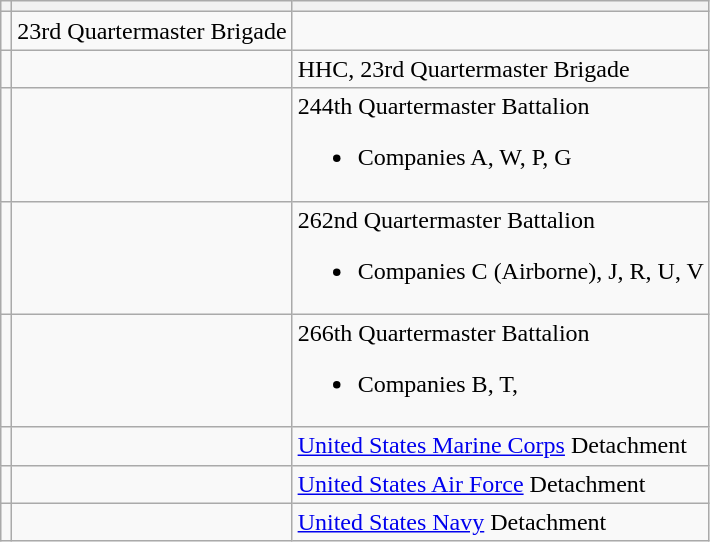<table class="wikitable">
<tr>
<th></th>
<th></th>
<th></th>
</tr>
<tr>
<td></td>
<td>23rd Quartermaster Brigade</td>
<td></td>
</tr>
<tr>
<td></td>
<td></td>
<td>HHC, 23rd Quartermaster Brigade</td>
</tr>
<tr>
<td></td>
<td></td>
<td>244th Quartermaster Battalion<br><ul><li>Companies A, W, P, G</li></ul></td>
</tr>
<tr>
<td></td>
<td></td>
<td>262nd Quartermaster Battalion<br><ul><li>Companies C (Airborne), J, R, U, V</li></ul></td>
</tr>
<tr>
<td></td>
<td></td>
<td>266th Quartermaster Battalion<br><ul><li>Companies B, T,</li></ul></td>
</tr>
<tr>
<td></td>
<td></td>
<td><a href='#'>United States Marine Corps</a> Detachment</td>
</tr>
<tr>
<td></td>
<td></td>
<td><a href='#'>United States Air Force</a> Detachment</td>
</tr>
<tr>
<td></td>
<td></td>
<td><a href='#'>United States Navy</a> Detachment</td>
</tr>
</table>
